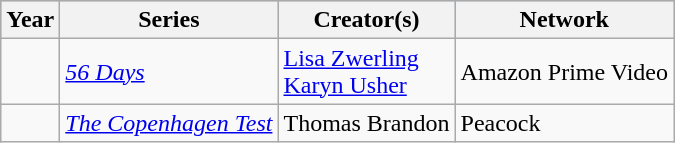<table class="wikitable">
<tr style="background:#b0c4de; text-align:center;">
<th>Year</th>
<th>Series</th>
<th>Creator(s)</th>
<th>Network</th>
</tr>
<tr>
<td></td>
<td><em><a href='#'>56 Days</a></em></td>
<td><a href='#'>Lisa Zwerling</a><br><a href='#'>Karyn Usher</a></td>
<td>Amazon Prime Video</td>
</tr>
<tr>
<td></td>
<td><em><a href='#'>The Copenhagen Test</a></em></td>
<td>Thomas Brandon</td>
<td>Peacock</td>
</tr>
</table>
